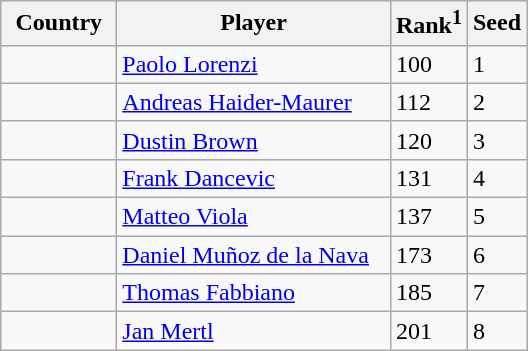<table class="sortable wikitable">
<tr>
<th width="70">Country</th>
<th width="175">Player</th>
<th>Rank<sup>1</sup></th>
<th>Seed</th>
</tr>
<tr>
<td></td>
<td><a href='#'>Paolo Lorenzi</a></td>
<td>100</td>
<td>1</td>
</tr>
<tr>
<td></td>
<td><a href='#'>Andreas Haider-Maurer</a></td>
<td>112</td>
<td>2</td>
</tr>
<tr>
<td></td>
<td><a href='#'>Dustin Brown</a></td>
<td>120</td>
<td>3</td>
</tr>
<tr>
<td></td>
<td><a href='#'>Frank Dancevic</a></td>
<td>131</td>
<td>4</td>
</tr>
<tr>
<td></td>
<td><a href='#'>Matteo Viola</a></td>
<td>137</td>
<td>5</td>
</tr>
<tr>
<td></td>
<td><a href='#'>Daniel Muñoz de la Nava</a></td>
<td>173</td>
<td>6</td>
</tr>
<tr>
<td></td>
<td><a href='#'>Thomas Fabbiano</a></td>
<td>185</td>
<td>7</td>
</tr>
<tr>
<td></td>
<td><a href='#'>Jan Mertl</a></td>
<td>201</td>
<td>8</td>
</tr>
</table>
